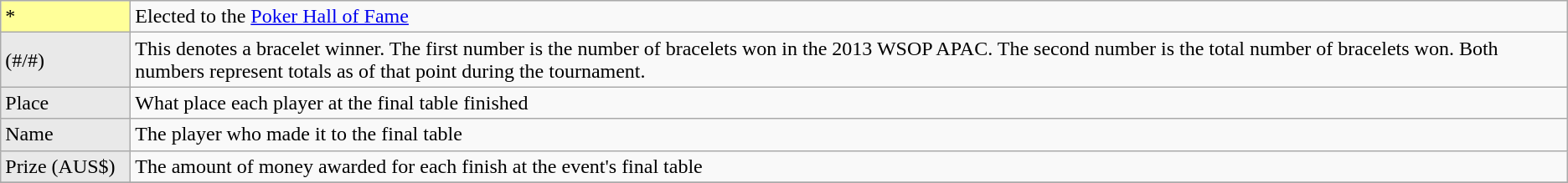<table class="wikitable">
<tr>
<td style="background-color:#FFFF99; width:6em;">*</td>
<td>Elected to the <a href='#'>Poker Hall of Fame</a></td>
</tr>
<tr>
<td style="background-color: #E9E9E9;">(#/#)</td>
<td>This denotes a bracelet winner.  The first number is the number of bracelets won in the 2013 WSOP APAC. The second number is the total number of bracelets won. Both numbers represent totals as of that point during the tournament.</td>
</tr>
<tr>
<td style="background: #E9E9E9;">Place</td>
<td>What place each player at the final table finished</td>
</tr>
<tr>
<td style="background: #E9E9E9;">Name</td>
<td>The player who made it to the final table</td>
</tr>
<tr>
<td style="background: #E9E9E9;">Prize (AUS$)</td>
<td>The amount of money awarded for each finish at the event's final table</td>
</tr>
<tr>
</tr>
</table>
